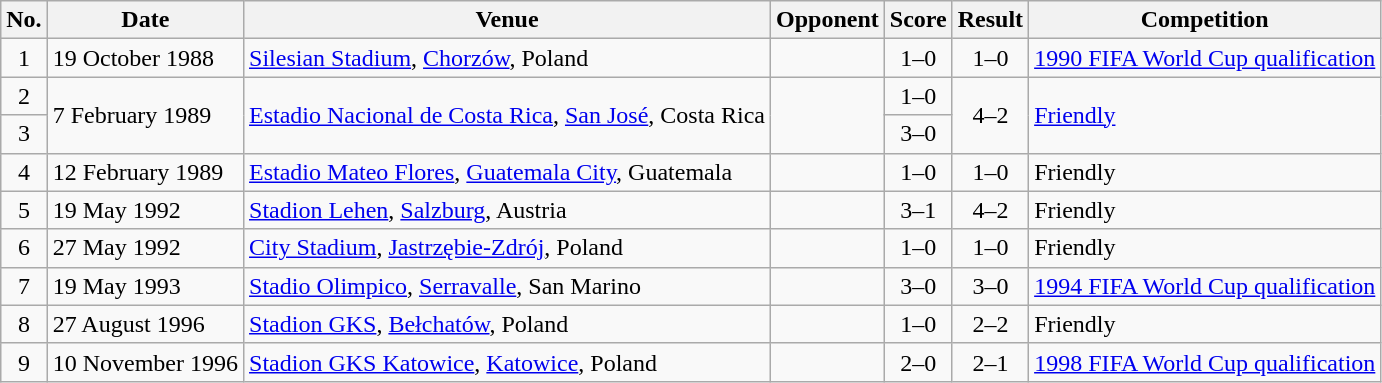<table class="wikitable sortable">
<tr>
<th scope="col">No.</th>
<th scope="col">Date</th>
<th scope="col">Venue</th>
<th scope="col">Opponent</th>
<th scope="col">Score</th>
<th scope="col">Result</th>
<th scope="col">Competition</th>
</tr>
<tr>
<td align="center">1</td>
<td>19 October 1988</td>
<td><a href='#'>Silesian Stadium</a>, <a href='#'>Chorzów</a>, Poland</td>
<td></td>
<td align="center">1–0</td>
<td align="center">1–0</td>
<td><a href='#'>1990 FIFA World Cup qualification</a></td>
</tr>
<tr>
<td align="center">2</td>
<td rowspan="2">7 February 1989</td>
<td rowspan="2"><a href='#'>Estadio Nacional de Costa Rica</a>, <a href='#'>San José</a>, Costa Rica</td>
<td rowspan="2"></td>
<td align="center">1–0</td>
<td rowspan="2" align="center">4–2</td>
<td rowspan="2"><a href='#'>Friendly</a></td>
</tr>
<tr>
<td align="center">3</td>
<td align="center">3–0</td>
</tr>
<tr>
<td align="center">4</td>
<td>12 February 1989</td>
<td><a href='#'>Estadio Mateo Flores</a>, <a href='#'>Guatemala City</a>, Guatemala</td>
<td></td>
<td align="center">1–0</td>
<td align="center">1–0</td>
<td>Friendly</td>
</tr>
<tr>
<td align="center">5</td>
<td>19 May 1992</td>
<td><a href='#'>Stadion Lehen</a>, <a href='#'>Salzburg</a>, Austria</td>
<td></td>
<td align="center">3–1</td>
<td align="center">4–2</td>
<td>Friendly</td>
</tr>
<tr>
<td align="center">6</td>
<td>27 May 1992</td>
<td><a href='#'>City Stadium</a>, <a href='#'>Jastrzębie-Zdrój</a>, Poland</td>
<td></td>
<td align="center">1–0</td>
<td align="center">1–0</td>
<td>Friendly</td>
</tr>
<tr>
<td align="center">7</td>
<td>19 May 1993</td>
<td><a href='#'>Stadio Olimpico</a>, <a href='#'>Serravalle</a>, San Marino</td>
<td></td>
<td align="center">3–0</td>
<td align="center">3–0</td>
<td><a href='#'>1994 FIFA World Cup qualification</a></td>
</tr>
<tr>
<td align="center">8</td>
<td>27 August 1996</td>
<td><a href='#'>Stadion GKS</a>, <a href='#'>Bełchatów</a>, Poland</td>
<td></td>
<td align="center">1–0</td>
<td align="center">2–2</td>
<td>Friendly</td>
</tr>
<tr>
<td align="center">9</td>
<td>10 November 1996</td>
<td><a href='#'>Stadion GKS Katowice</a>, <a href='#'>Katowice</a>, Poland</td>
<td></td>
<td align="center">2–0</td>
<td align="center">2–1</td>
<td><a href='#'>1998 FIFA World Cup qualification</a></td>
</tr>
</table>
